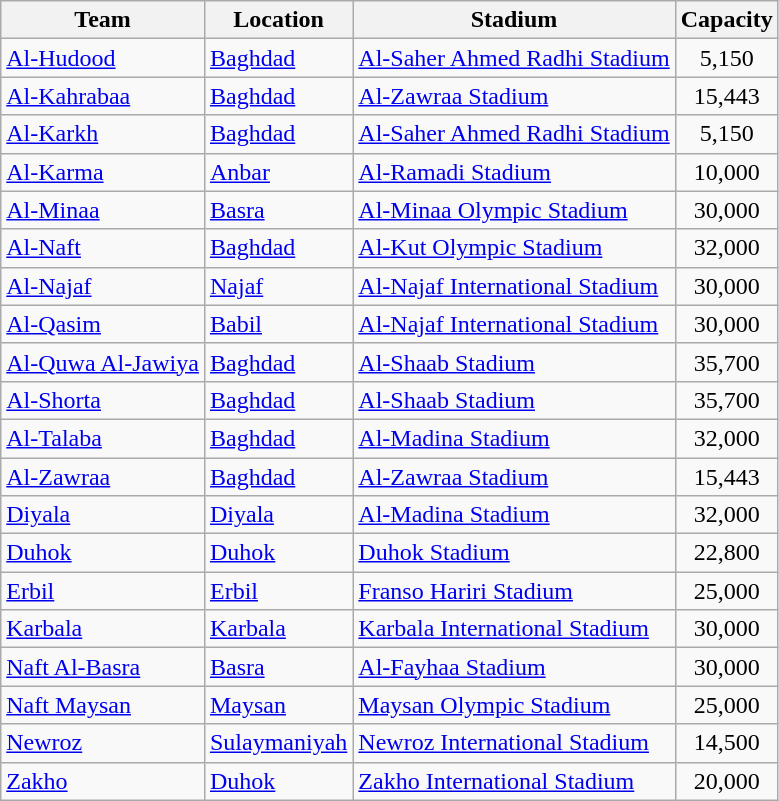<table class="wikitable sortable">
<tr>
<th>Team</th>
<th>Location</th>
<th>Stadium</th>
<th>Capacity</th>
</tr>
<tr>
<td><a href='#'>Al-Hudood</a></td>
<td><a href='#'>Baghdad</a> </td>
<td><a href='#'>Al-Saher Ahmed Radhi Stadium</a></td>
<td style="text-align:center">5,150</td>
</tr>
<tr>
<td><a href='#'>Al-Kahrabaa</a></td>
<td><a href='#'>Baghdad</a> </td>
<td><a href='#'>Al-Zawraa Stadium</a></td>
<td style="text-align:center">15,443</td>
</tr>
<tr>
<td><a href='#'>Al-Karkh</a></td>
<td><a href='#'>Baghdad</a> </td>
<td><a href='#'>Al-Saher Ahmed Radhi Stadium</a></td>
<td style="text-align:center">5,150</td>
</tr>
<tr>
<td><a href='#'>Al-Karma</a></td>
<td><a href='#'>Anbar</a> </td>
<td><a href='#'>Al-Ramadi Stadium</a></td>
<td style="text-align:center">10,000</td>
</tr>
<tr>
<td><a href='#'>Al-Minaa</a></td>
<td><a href='#'>Basra</a> </td>
<td><a href='#'>Al-Minaa Olympic Stadium</a></td>
<td style="text-align:center">30,000</td>
</tr>
<tr>
<td><a href='#'>Al-Naft</a></td>
<td><a href='#'>Baghdad</a> </td>
<td><a href='#'>Al-Kut Olympic Stadium</a></td>
<td style="text-align:center">32,000</td>
</tr>
<tr>
<td><a href='#'>Al-Najaf</a></td>
<td><a href='#'>Najaf</a></td>
<td><a href='#'>Al-Najaf International Stadium</a></td>
<td style="text-align:center">30,000</td>
</tr>
<tr>
<td><a href='#'>Al-Qasim</a></td>
<td><a href='#'>Babil</a> </td>
<td><a href='#'>Al-Najaf International Stadium</a></td>
<td style="text-align:center">30,000</td>
</tr>
<tr>
<td><a href='#'>Al-Quwa Al-Jawiya</a></td>
<td><a href='#'>Baghdad</a> </td>
<td><a href='#'>Al-Shaab Stadium</a></td>
<td style="text-align:center">35,700</td>
</tr>
<tr>
<td><a href='#'>Al-Shorta</a></td>
<td><a href='#'>Baghdad</a> </td>
<td><a href='#'>Al-Shaab Stadium</a></td>
<td style="text-align:center">35,700</td>
</tr>
<tr>
<td><a href='#'>Al-Talaba</a></td>
<td><a href='#'>Baghdad</a> </td>
<td><a href='#'>Al-Madina Stadium</a></td>
<td style="text-align:center">32,000</td>
</tr>
<tr>
<td><a href='#'>Al-Zawraa</a></td>
<td><a href='#'>Baghdad</a> </td>
<td><a href='#'>Al-Zawraa Stadium</a></td>
<td style="text-align:center">15,443</td>
</tr>
<tr>
<td><a href='#'>Diyala</a></td>
<td><a href='#'>Diyala</a> </td>
<td><a href='#'>Al-Madina Stadium</a></td>
<td style="text-align:center">32,000</td>
</tr>
<tr>
<td><a href='#'>Duhok</a></td>
<td><a href='#'>Duhok</a></td>
<td><a href='#'>Duhok Stadium</a></td>
<td style="text-align:center">22,800</td>
</tr>
<tr>
<td><a href='#'>Erbil</a></td>
<td><a href='#'>Erbil</a></td>
<td><a href='#'>Franso Hariri Stadium</a></td>
<td style="text-align:center">25,000</td>
</tr>
<tr>
<td><a href='#'>Karbala</a></td>
<td><a href='#'>Karbala</a></td>
<td><a href='#'>Karbala International Stadium</a></td>
<td style="text-align:center">30,000</td>
</tr>
<tr>
<td><a href='#'>Naft Al-Basra</a></td>
<td><a href='#'>Basra</a> </td>
<td><a href='#'>Al-Fayhaa Stadium</a></td>
<td style="text-align:center">30,000</td>
</tr>
<tr>
<td><a href='#'>Naft Maysan</a></td>
<td><a href='#'>Maysan</a> </td>
<td><a href='#'>Maysan Olympic Stadium</a></td>
<td style="text-align:center">25,000</td>
</tr>
<tr>
<td><a href='#'>Newroz</a></td>
<td><a href='#'>Sulaymaniyah</a></td>
<td><a href='#'>Newroz International Stadium</a></td>
<td style="text-align:center">14,500</td>
</tr>
<tr>
<td><a href='#'>Zakho</a></td>
<td><a href='#'>Duhok</a> </td>
<td><a href='#'>Zakho International Stadium</a></td>
<td style="text-align:center">20,000</td>
</tr>
</table>
